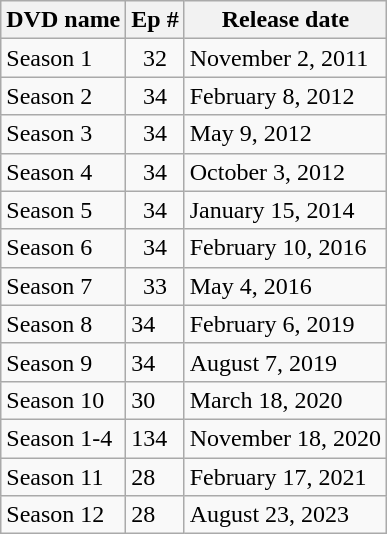<table class="wikitable sortable">
<tr>
<th>DVD name</th>
<th>Ep #</th>
<th>Release date</th>
</tr>
<tr>
<td>Season 1</td>
<td style="text-align:center;">32</td>
<td>November 2, 2011</td>
</tr>
<tr>
<td>Season 2</td>
<td style="text-align:center;">34</td>
<td>February 8, 2012</td>
</tr>
<tr>
<td>Season 3</td>
<td style="text-align:center;">34</td>
<td>May 9, 2012</td>
</tr>
<tr>
<td>Season 4</td>
<td style="text-align:center;">34</td>
<td>October 3, 2012</td>
</tr>
<tr>
<td>Season 5</td>
<td style="text-align:center;">34</td>
<td>January 15, 2014</td>
</tr>
<tr>
<td>Season 6</td>
<td style="text-align:center;">34</td>
<td>February 10, 2016</td>
</tr>
<tr>
<td>Season 7</td>
<td style="text-align:center;">33</td>
<td>May 4, 2016</td>
</tr>
<tr>
<td>Season 8</td>
<td>34</td>
<td>February 6, 2019</td>
</tr>
<tr>
<td>Season 9</td>
<td>34</td>
<td>August 7, 2019</td>
</tr>
<tr>
<td>Season 10</td>
<td>30</td>
<td>March 18, 2020</td>
</tr>
<tr>
<td>Season 1-4</td>
<td>134</td>
<td>November 18, 2020</td>
</tr>
<tr>
<td>Season 11</td>
<td>28</td>
<td>February 17, 2021</td>
</tr>
<tr>
<td>Season 12</td>
<td>28</td>
<td>August 23, 2023</td>
</tr>
</table>
